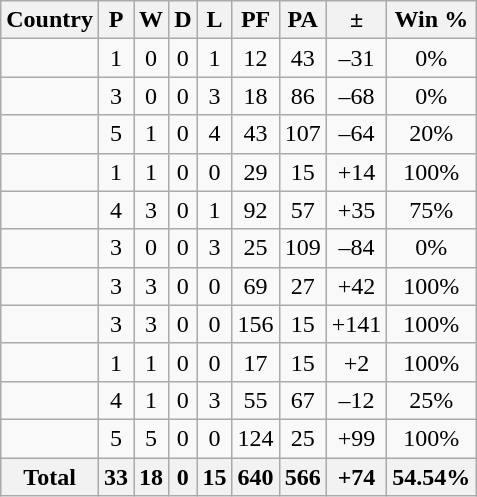<table class="wikitable sortable" style="text-align:center">
<tr>
<th>Country</th>
<th>P</th>
<th>W</th>
<th>D</th>
<th>L</th>
<th>PF</th>
<th>PA</th>
<th>±</th>
<th>Win %</th>
</tr>
<tr>
<td align="left"></td>
<td>1</td>
<td>0</td>
<td>0</td>
<td>1</td>
<td>12</td>
<td>43</td>
<td>–31</td>
<td>0%</td>
</tr>
<tr>
<td align="left"></td>
<td>3</td>
<td>0</td>
<td>0</td>
<td>3</td>
<td>18</td>
<td>86</td>
<td>–68</td>
<td>0%</td>
</tr>
<tr>
<td align="left"></td>
<td>5</td>
<td>1</td>
<td>0</td>
<td>4</td>
<td>43</td>
<td>107</td>
<td>–64</td>
<td>20%</td>
</tr>
<tr>
<td align="left"></td>
<td>1</td>
<td>1</td>
<td>0</td>
<td>0</td>
<td>29</td>
<td>15</td>
<td>+14</td>
<td>100%</td>
</tr>
<tr>
<td align="left"></td>
<td>4</td>
<td>3</td>
<td>0</td>
<td>1</td>
<td>92</td>
<td>57</td>
<td>+35</td>
<td>75%</td>
</tr>
<tr>
<td align="left"></td>
<td>3</td>
<td>0</td>
<td>0</td>
<td>3</td>
<td>25</td>
<td>109</td>
<td>–84</td>
<td>0%</td>
</tr>
<tr>
<td align="left"></td>
<td>3</td>
<td>3</td>
<td>0</td>
<td>0</td>
<td>69</td>
<td>27</td>
<td>+42</td>
<td>100%</td>
</tr>
<tr>
<td align="left"></td>
<td>3</td>
<td>3</td>
<td>0</td>
<td>0</td>
<td>156</td>
<td>15</td>
<td>+141</td>
<td>100%</td>
</tr>
<tr>
<td align="left"></td>
<td>1</td>
<td>1</td>
<td>0</td>
<td>0</td>
<td>17</td>
<td>15</td>
<td>+2</td>
<td>100%</td>
</tr>
<tr>
<td align="left"></td>
<td>4</td>
<td>1</td>
<td>0</td>
<td>3</td>
<td>55</td>
<td>67</td>
<td>–12</td>
<td>25%</td>
</tr>
<tr>
<td align="left"></td>
<td>5</td>
<td>5</td>
<td>0</td>
<td>0</td>
<td>124</td>
<td>25</td>
<td>+99</td>
<td>100%</td>
</tr>
<tr>
<th>Total</th>
<th>33</th>
<th>18</th>
<th>0</th>
<th>15</th>
<th>640</th>
<th>566</th>
<th>+74</th>
<th>54.54%</th>
</tr>
</table>
